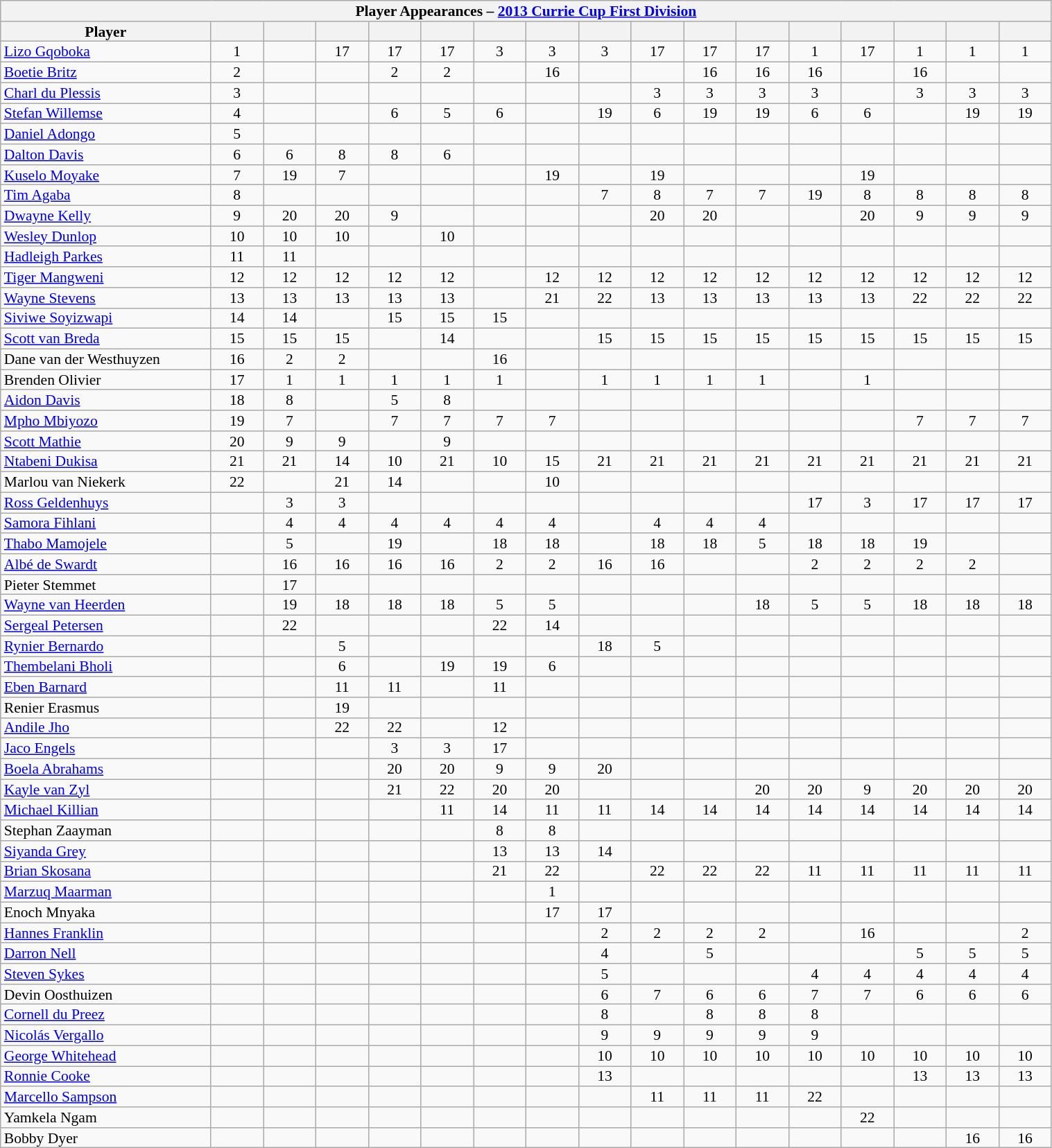<table class="wikitable sortable"  style="text-align:center; line-height:90%; font-size:90%; width:80%;">
<tr>
<th colspan=17>Player Appearances – <a href='#'>2013 Currie Cup First Division</a></th>
</tr>
<tr>
<th style="width:20%;">Player</th>
<th style="width:5%;"></th>
<th style="width:5%;"></th>
<th style="width:5%;"></th>
<th style="width:5%;"></th>
<th style="width:5%;"></th>
<th style="width:5%;"></th>
<th style="width:5%;"></th>
<th style="width:5%;"></th>
<th style="width:5%;"></th>
<th style="width:5%;"></th>
<th style="width:5%;"></th>
<th style="width:5%;"></th>
<th style="width:5%;"></th>
<th style="width:5%;"></th>
<th style="width:5%;"></th>
<th style="width:5%;"></th>
</tr>
<tr>
<td align=left><a href='#'>Lizo Gqoboka</a></td>
<td>1</td>
<td></td>
<td>17 </td>
<td>17 </td>
<td>17 </td>
<td>3</td>
<td>3</td>
<td>3</td>
<td>17 </td>
<td>17 </td>
<td>17 </td>
<td>1</td>
<td>17 </td>
<td>1</td>
<td>1</td>
<td>1</td>
</tr>
<tr>
<td align=left><a href='#'>Boetie Britz</a></td>
<td>2</td>
<td></td>
<td></td>
<td>2</td>
<td>2</td>
<td></td>
<td>16 </td>
<td></td>
<td></td>
<td>16</td>
<td>16 </td>
<td>16 </td>
<td></td>
<td>16</td>
<td></td>
<td></td>
</tr>
<tr>
<td align=left><a href='#'>Charl du Plessis</a></td>
<td>3</td>
<td></td>
<td></td>
<td></td>
<td></td>
<td></td>
<td></td>
<td></td>
<td>3</td>
<td>3</td>
<td>3</td>
<td>3</td>
<td></td>
<td>3</td>
<td>3</td>
<td>3</td>
</tr>
<tr>
<td align=left><a href='#'>Stefan Willemse</a></td>
<td>4</td>
<td></td>
<td></td>
<td>6</td>
<td>5</td>
<td>6</td>
<td></td>
<td>19</td>
<td>6</td>
<td>19 </td>
<td>19 </td>
<td>6</td>
<td>6</td>
<td></td>
<td>19 </td>
<td>19 </td>
</tr>
<tr>
<td align=left><a href='#'>Daniel Adongo</a></td>
<td>5</td>
<td></td>
<td></td>
<td></td>
<td></td>
<td></td>
<td></td>
<td></td>
<td></td>
<td></td>
<td></td>
<td></td>
<td></td>
<td></td>
<td></td>
<td></td>
</tr>
<tr>
<td align=left><a href='#'>Dalton Davis</a></td>
<td>6</td>
<td>6</td>
<td>8</td>
<td>8</td>
<td>6</td>
<td></td>
<td></td>
<td></td>
<td></td>
<td></td>
<td></td>
<td></td>
<td></td>
<td></td>
<td></td>
<td></td>
</tr>
<tr>
<td align=left><a href='#'>Kuselo Moyake</a></td>
<td>7</td>
<td>19 </td>
<td>7</td>
<td></td>
<td></td>
<td></td>
<td>19 </td>
<td></td>
<td>19 </td>
<td></td>
<td></td>
<td></td>
<td>19</td>
<td></td>
<td></td>
<td></td>
</tr>
<tr>
<td align=left><a href='#'>Tim Agaba</a></td>
<td>8</td>
<td></td>
<td></td>
<td></td>
<td></td>
<td></td>
<td></td>
<td>7</td>
<td>8</td>
<td>7</td>
<td>7</td>
<td>19 </td>
<td>8</td>
<td>8</td>
<td>8</td>
<td>8</td>
</tr>
<tr>
<td align=left><a href='#'>Dwayne Kelly</a></td>
<td>9</td>
<td>20 </td>
<td>20 </td>
<td>9</td>
<td></td>
<td></td>
<td></td>
<td></td>
<td>20 </td>
<td>20 </td>
<td></td>
<td></td>
<td>20 </td>
<td>9</td>
<td>9</td>
<td>9</td>
</tr>
<tr>
<td align=left><a href='#'>Wesley Dunlop</a></td>
<td>10</td>
<td>10</td>
<td>10</td>
<td></td>
<td>10</td>
<td></td>
<td></td>
<td></td>
<td></td>
<td></td>
<td></td>
<td></td>
<td></td>
<td></td>
<td></td>
<td></td>
</tr>
<tr>
<td align=left><a href='#'>Hadleigh Parkes</a></td>
<td>11</td>
<td>11</td>
<td></td>
<td></td>
<td></td>
<td></td>
<td></td>
<td></td>
<td></td>
<td></td>
<td></td>
<td></td>
<td></td>
<td></td>
<td></td>
<td></td>
</tr>
<tr>
<td align=left><a href='#'>Tiger Mangweni</a></td>
<td>12</td>
<td>12</td>
<td>12</td>
<td>12</td>
<td>12</td>
<td></td>
<td>12</td>
<td>12</td>
<td>12</td>
<td>12</td>
<td>12</td>
<td>12</td>
<td>12</td>
<td>12</td>
<td>12</td>
<td>12</td>
</tr>
<tr>
<td align=left><a href='#'>Wayne Stevens</a></td>
<td>13</td>
<td>13</td>
<td>13</td>
<td>13</td>
<td>13</td>
<td></td>
<td>21 </td>
<td>22 </td>
<td>13</td>
<td>13</td>
<td>13</td>
<td>13</td>
<td>13</td>
<td>22 </td>
<td>22</td>
<td>22 </td>
</tr>
<tr>
<td align=left><a href='#'>Siviwe Soyizwapi</a></td>
<td>14</td>
<td>14</td>
<td></td>
<td>15</td>
<td>15</td>
<td>15</td>
<td></td>
<td></td>
<td></td>
<td></td>
<td></td>
<td></td>
<td></td>
<td></td>
<td></td>
<td></td>
</tr>
<tr>
<td align=left><a href='#'>Scott van Breda</a></td>
<td>15</td>
<td>15</td>
<td>15</td>
<td></td>
<td>14</td>
<td></td>
<td></td>
<td>15</td>
<td>15</td>
<td>15</td>
<td>15</td>
<td>15</td>
<td>15</td>
<td>15</td>
<td>15</td>
<td>15</td>
</tr>
<tr>
<td align=left>Dane van der Westhuyzen</td>
<td>16 </td>
<td>2</td>
<td>2</td>
<td></td>
<td></td>
<td>16 </td>
<td></td>
<td></td>
<td></td>
<td></td>
<td></td>
<td></td>
<td></td>
<td></td>
<td></td>
<td></td>
</tr>
<tr>
<td align=left>Brenden Olivier</td>
<td>17 </td>
<td>1</td>
<td>1</td>
<td>1</td>
<td>1</td>
<td>1</td>
<td></td>
<td>1</td>
<td>1</td>
<td>1</td>
<td>1</td>
<td></td>
<td>1</td>
<td></td>
<td></td>
<td></td>
</tr>
<tr>
<td align=left><a href='#'>Aidon Davis</a></td>
<td>18 </td>
<td>8</td>
<td></td>
<td>5</td>
<td>8</td>
<td></td>
<td></td>
<td></td>
<td></td>
<td></td>
<td></td>
<td></td>
<td></td>
<td></td>
<td></td>
<td></td>
</tr>
<tr>
<td align=left><a href='#'>Mpho Mbiyozo</a></td>
<td>19 </td>
<td>7</td>
<td></td>
<td>7</td>
<td>7</td>
<td>7</td>
<td>7</td>
<td></td>
<td></td>
<td></td>
<td></td>
<td></td>
<td></td>
<td>7</td>
<td>7</td>
<td>7</td>
</tr>
<tr>
<td align=left><a href='#'>Scott Mathie</a></td>
<td>20 </td>
<td>9</td>
<td>9</td>
<td></td>
<td>9</td>
<td></td>
<td></td>
<td></td>
<td></td>
<td></td>
<td></td>
<td></td>
<td></td>
<td></td>
<td></td>
<td></td>
</tr>
<tr>
<td align=left><a href='#'>Ntabeni Dukisa</a></td>
<td>21 </td>
<td>21 </td>
<td>14</td>
<td>10</td>
<td>21 </td>
<td>10</td>
<td>15</td>
<td>21 </td>
<td>21 </td>
<td>21 </td>
<td>21</td>
<td>21 </td>
<td>21</td>
<td>21 </td>
<td>21</td>
<td>21 </td>
</tr>
<tr>
<td align=left>Marlou van Niekerk</td>
<td>22 </td>
<td></td>
<td>21 </td>
<td>14</td>
<td></td>
<td></td>
<td>10</td>
<td></td>
<td></td>
<td></td>
<td></td>
<td></td>
<td></td>
<td></td>
<td></td>
<td></td>
</tr>
<tr>
<td align=left><a href='#'>Ross Geldenhuys</a></td>
<td></td>
<td>3</td>
<td>3</td>
<td></td>
<td></td>
<td></td>
<td></td>
<td></td>
<td></td>
<td></td>
<td></td>
<td>17 </td>
<td>3</td>
<td>17 </td>
<td>17 </td>
<td>17 </td>
</tr>
<tr>
<td align=left><a href='#'>Samora Fihlani</a></td>
<td></td>
<td>4</td>
<td>4</td>
<td>4</td>
<td>4</td>
<td>4</td>
<td>4</td>
<td></td>
<td>4</td>
<td>4</td>
<td>4</td>
<td></td>
<td></td>
<td></td>
<td></td>
<td></td>
</tr>
<tr>
<td align=left><a href='#'>Thabo Mamojele</a></td>
<td></td>
<td>5</td>
<td></td>
<td>19 </td>
<td></td>
<td>18 </td>
<td>18 </td>
<td></td>
<td>18 </td>
<td>18 </td>
<td>5</td>
<td>18 </td>
<td>18</td>
<td>19 </td>
<td></td>
<td></td>
</tr>
<tr>
<td align=left><a href='#'>Albé de Swardt</a></td>
<td></td>
<td>16 </td>
<td>16 </td>
<td>16 </td>
<td>16 </td>
<td>2</td>
<td>2</td>
<td>16</td>
<td>16 </td>
<td></td>
<td></td>
<td>2</td>
<td>2</td>
<td>2</td>
<td>2</td>
<td></td>
</tr>
<tr>
<td align=left>Pieter Stemmet</td>
<td></td>
<td>17 </td>
<td></td>
<td></td>
<td></td>
<td></td>
<td></td>
<td></td>
<td></td>
<td></td>
<td></td>
<td></td>
<td></td>
<td></td>
<td></td>
<td></td>
</tr>
<tr>
<td align=left><a href='#'>Wayne van Heerden</a></td>
<td></td>
<td>19 </td>
<td>18 </td>
<td>18 </td>
<td>18 </td>
<td>5</td>
<td>5</td>
<td></td>
<td></td>
<td></td>
<td>18 </td>
<td>5</td>
<td>5</td>
<td>18 </td>
<td>18 </td>
<td>18 </td>
</tr>
<tr>
<td align=left><a href='#'>Sergeal Petersen</a></td>
<td></td>
<td>22 </td>
<td></td>
<td></td>
<td></td>
<td>22 </td>
<td>14</td>
<td></td>
<td></td>
<td></td>
<td></td>
<td></td>
<td></td>
<td></td>
<td></td>
<td></td>
</tr>
<tr>
<td align=left><a href='#'>Rynier Bernardo</a></td>
<td></td>
<td></td>
<td>5</td>
<td></td>
<td></td>
<td></td>
<td></td>
<td>18 </td>
<td>5</td>
<td></td>
<td></td>
<td></td>
<td></td>
<td></td>
<td></td>
<td></td>
</tr>
<tr>
<td align=left><a href='#'>Thembelani Bholi</a></td>
<td></td>
<td></td>
<td>6</td>
<td></td>
<td>19 </td>
<td>19 </td>
<td>6</td>
<td></td>
<td></td>
<td></td>
<td></td>
<td></td>
<td></td>
<td></td>
<td></td>
<td></td>
</tr>
<tr>
<td align=left><a href='#'>Eben Barnard</a></td>
<td></td>
<td></td>
<td>11</td>
<td>11</td>
<td></td>
<td>11</td>
<td></td>
<td></td>
<td></td>
<td></td>
<td></td>
<td></td>
<td></td>
<td></td>
<td></td>
<td></td>
</tr>
<tr>
<td align=left>Renier Erasmus</td>
<td></td>
<td></td>
<td>19 </td>
<td></td>
<td></td>
<td></td>
<td></td>
<td></td>
<td></td>
<td></td>
<td></td>
<td></td>
<td></td>
<td></td>
<td></td>
<td></td>
</tr>
<tr>
<td align=left><a href='#'>Andile Jho</a></td>
<td></td>
<td></td>
<td>22 </td>
<td>22</td>
<td></td>
<td>12</td>
<td></td>
<td></td>
<td></td>
<td></td>
<td></td>
<td></td>
<td></td>
<td></td>
<td></td>
<td></td>
</tr>
<tr>
<td align=left><a href='#'>Jaco Engels</a></td>
<td></td>
<td></td>
<td></td>
<td>3</td>
<td>3</td>
<td>17 </td>
<td></td>
<td></td>
<td></td>
<td></td>
<td></td>
<td></td>
<td></td>
<td></td>
<td></td>
<td></td>
</tr>
<tr>
<td align=left><a href='#'>Boela Abrahams</a></td>
<td></td>
<td></td>
<td></td>
<td>20 </td>
<td>20 </td>
<td>9</td>
<td>9</td>
<td>20</td>
<td></td>
<td></td>
<td></td>
<td></td>
<td></td>
<td></td>
<td></td>
<td></td>
</tr>
<tr>
<td align=left><a href='#'>Kayle van Zyl</a></td>
<td></td>
<td></td>
<td></td>
<td>21 </td>
<td>22 </td>
<td>20 </td>
<td>20 </td>
<td></td>
<td></td>
<td></td>
<td>20</td>
<td>20 </td>
<td>9</td>
<td>20 </td>
<td>20 </td>
<td>20 </td>
</tr>
<tr>
<td align=left><a href='#'>Michael Killian</a></td>
<td></td>
<td></td>
<td></td>
<td></td>
<td>11</td>
<td>14</td>
<td>11</td>
<td>11</td>
<td>14</td>
<td>14</td>
<td>14</td>
<td>14</td>
<td>14</td>
<td>14</td>
<td>14</td>
<td>14</td>
</tr>
<tr>
<td align=left>Stephan Zaayman</td>
<td></td>
<td></td>
<td></td>
<td></td>
<td></td>
<td>8</td>
<td>8</td>
<td></td>
<td></td>
<td></td>
<td></td>
<td></td>
<td></td>
<td></td>
<td></td>
<td></td>
</tr>
<tr>
<td align=left><a href='#'>Siyanda Grey</a></td>
<td></td>
<td></td>
<td></td>
<td></td>
<td></td>
<td>13</td>
<td>13</td>
<td>14</td>
<td></td>
<td></td>
<td></td>
<td></td>
<td></td>
<td></td>
<td></td>
<td></td>
</tr>
<tr>
<td align=left><a href='#'>Brian Skosana</a></td>
<td></td>
<td></td>
<td></td>
<td></td>
<td></td>
<td>21 </td>
<td>22 </td>
<td></td>
<td>22 </td>
<td>22 </td>
<td>22 </td>
<td>11</td>
<td>11</td>
<td>11</td>
<td>11</td>
<td>11</td>
</tr>
<tr>
<td align=left><a href='#'>Marzuq Maarman</a></td>
<td></td>
<td></td>
<td></td>
<td></td>
<td></td>
<td></td>
<td>1</td>
<td></td>
<td></td>
<td></td>
<td></td>
<td></td>
<td></td>
<td></td>
<td></td>
<td></td>
</tr>
<tr>
<td align=left>Enoch Mnyaka</td>
<td></td>
<td></td>
<td></td>
<td></td>
<td></td>
<td></td>
<td>17 </td>
<td>17</td>
<td></td>
<td></td>
<td></td>
<td></td>
<td></td>
<td></td>
<td></td>
<td></td>
</tr>
<tr>
<td align=left><a href='#'>Hannes Franklin</a></td>
<td></td>
<td></td>
<td></td>
<td></td>
<td></td>
<td></td>
<td></td>
<td>2</td>
<td>2</td>
<td>2</td>
<td>2</td>
<td></td>
<td>16 </td>
<td></td>
<td></td>
<td>2</td>
</tr>
<tr>
<td align=left><a href='#'>Darron Nell</a></td>
<td></td>
<td></td>
<td></td>
<td></td>
<td></td>
<td></td>
<td></td>
<td>4</td>
<td></td>
<td>5</td>
<td></td>
<td></td>
<td></td>
<td>5</td>
<td>5</td>
<td>5</td>
</tr>
<tr>
<td align=left><a href='#'>Steven Sykes</a></td>
<td></td>
<td></td>
<td></td>
<td></td>
<td></td>
<td></td>
<td></td>
<td>5</td>
<td></td>
<td></td>
<td></td>
<td>4</td>
<td>4</td>
<td>4</td>
<td>4</td>
<td>4</td>
</tr>
<tr>
<td align=left>Devin Oosthuizen</td>
<td></td>
<td></td>
<td></td>
<td></td>
<td></td>
<td></td>
<td></td>
<td>6</td>
<td>7</td>
<td>6</td>
<td>6</td>
<td>7</td>
<td>7</td>
<td>6</td>
<td>6</td>
<td>6</td>
</tr>
<tr>
<td align=left><a href='#'>Cornell du Preez</a></td>
<td></td>
<td></td>
<td></td>
<td></td>
<td></td>
<td></td>
<td></td>
<td>8</td>
<td></td>
<td>8</td>
<td>8</td>
<td>8</td>
<td></td>
<td></td>
<td></td>
<td></td>
</tr>
<tr>
<td align=left><a href='#'>Nicolás Vergallo</a></td>
<td></td>
<td></td>
<td></td>
<td></td>
<td></td>
<td></td>
<td></td>
<td>9</td>
<td>9</td>
<td>9</td>
<td>9</td>
<td>9</td>
<td></td>
<td></td>
<td></td>
<td></td>
</tr>
<tr>
<td align=left><a href='#'>George Whitehead</a></td>
<td></td>
<td></td>
<td></td>
<td></td>
<td></td>
<td></td>
<td></td>
<td>10</td>
<td>10</td>
<td>10</td>
<td>10</td>
<td>10</td>
<td>10</td>
<td>10</td>
<td>10</td>
<td>10</td>
</tr>
<tr>
<td align=left><a href='#'>Ronnie Cooke</a></td>
<td></td>
<td></td>
<td></td>
<td></td>
<td></td>
<td></td>
<td></td>
<td>13</td>
<td></td>
<td></td>
<td></td>
<td></td>
<td></td>
<td>13</td>
<td>13</td>
<td>13</td>
</tr>
<tr>
<td align=left><a href='#'>Marcello Sampson</a></td>
<td></td>
<td></td>
<td></td>
<td></td>
<td></td>
<td></td>
<td></td>
<td></td>
<td>11</td>
<td>11</td>
<td>11</td>
<td>22 </td>
<td></td>
<td></td>
<td></td>
<td></td>
</tr>
<tr>
<td align=left>Yamkela Ngam</td>
<td></td>
<td></td>
<td></td>
<td></td>
<td></td>
<td></td>
<td></td>
<td></td>
<td></td>
<td></td>
<td></td>
<td></td>
<td>22</td>
<td></td>
<td></td>
<td></td>
</tr>
<tr>
<td align=left>Bobby Dyer</td>
<td></td>
<td></td>
<td></td>
<td></td>
<td></td>
<td></td>
<td></td>
<td></td>
<td></td>
<td></td>
<td></td>
<td></td>
<td></td>
<td></td>
<td>16 </td>
<td>16 </td>
</tr>
</table>
